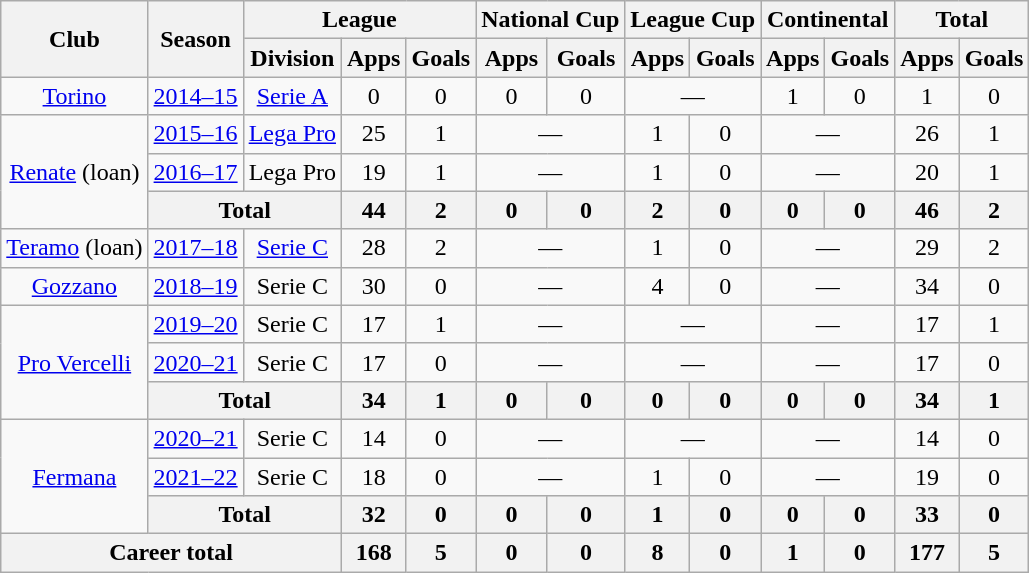<table class="wikitable" style="text-align:center">
<tr>
<th rowspan="2">Club</th>
<th rowspan="2">Season</th>
<th colspan="3">League</th>
<th colspan="2">National Cup</th>
<th colspan="2">League Cup</th>
<th colspan="2">Continental</th>
<th colspan="2">Total</th>
</tr>
<tr>
<th>Division</th>
<th>Apps</th>
<th>Goals</th>
<th>Apps</th>
<th>Goals</th>
<th>Apps</th>
<th>Goals</th>
<th>Apps</th>
<th>Goals</th>
<th>Apps</th>
<th>Goals</th>
</tr>
<tr>
<td><a href='#'>Torino</a></td>
<td><a href='#'>2014–15</a></td>
<td><a href='#'>Serie A</a></td>
<td>0</td>
<td>0</td>
<td>0</td>
<td>0</td>
<td colspan="2">—</td>
<td>1</td>
<td>0</td>
<td>1</td>
<td>0</td>
</tr>
<tr>
<td rowspan="3"><a href='#'>Renate</a> (loan)</td>
<td><a href='#'>2015–16</a></td>
<td><a href='#'>Lega Pro</a></td>
<td>25</td>
<td>1</td>
<td colspan="2">—</td>
<td>1</td>
<td>0</td>
<td colspan="2">—</td>
<td>26</td>
<td>1</td>
</tr>
<tr>
<td><a href='#'>2016–17</a></td>
<td>Lega Pro</td>
<td>19</td>
<td>1</td>
<td colspan="2">—</td>
<td>1</td>
<td>0</td>
<td colspan="2">—</td>
<td>20</td>
<td>1</td>
</tr>
<tr>
<th colspan="2">Total</th>
<th>44</th>
<th>2</th>
<th>0</th>
<th>0</th>
<th>2</th>
<th>0</th>
<th>0</th>
<th>0</th>
<th>46</th>
<th>2</th>
</tr>
<tr>
<td><a href='#'>Teramo</a> (loan)</td>
<td><a href='#'>2017–18</a></td>
<td><a href='#'>Serie C</a></td>
<td>28</td>
<td>2</td>
<td colspan="2">—</td>
<td>1</td>
<td>0</td>
<td colspan="2">—</td>
<td>29</td>
<td>2</td>
</tr>
<tr>
<td><a href='#'>Gozzano</a></td>
<td><a href='#'>2018–19</a></td>
<td>Serie C</td>
<td>30</td>
<td>0</td>
<td colspan="2">—</td>
<td>4</td>
<td>0</td>
<td colspan="2">—</td>
<td>34</td>
<td>0</td>
</tr>
<tr>
<td rowspan="3"><a href='#'>Pro Vercelli</a></td>
<td><a href='#'>2019–20</a></td>
<td>Serie C</td>
<td>17</td>
<td>1</td>
<td colspan="2">—</td>
<td colspan="2">—</td>
<td colspan="2">—</td>
<td>17</td>
<td>1</td>
</tr>
<tr>
<td><a href='#'>2020–21</a></td>
<td>Serie C</td>
<td>17</td>
<td>0</td>
<td colspan="2">—</td>
<td colspan="2">—</td>
<td colspan="2">—</td>
<td>17</td>
<td>0</td>
</tr>
<tr>
<th colspan="2">Total</th>
<th>34</th>
<th>1</th>
<th>0</th>
<th>0</th>
<th>0</th>
<th>0</th>
<th>0</th>
<th>0</th>
<th>34</th>
<th>1</th>
</tr>
<tr>
<td rowspan="3"><a href='#'>Fermana</a></td>
<td><a href='#'>2020–21</a></td>
<td>Serie C</td>
<td>14</td>
<td>0</td>
<td colspan="2">—</td>
<td colspan="2">—</td>
<td colspan="2">—</td>
<td>14</td>
<td>0</td>
</tr>
<tr>
<td><a href='#'>2021–22</a></td>
<td>Serie C</td>
<td>18</td>
<td>0</td>
<td colspan="2">—</td>
<td>1</td>
<td>0</td>
<td colspan="2">—</td>
<td>19</td>
<td>0</td>
</tr>
<tr>
<th colspan="2">Total</th>
<th>32</th>
<th>0</th>
<th>0</th>
<th>0</th>
<th>1</th>
<th>0</th>
<th>0</th>
<th>0</th>
<th>33</th>
<th>0</th>
</tr>
<tr>
<th colspan="3">Career total</th>
<th>168</th>
<th>5</th>
<th>0</th>
<th>0</th>
<th>8</th>
<th>0</th>
<th>1</th>
<th>0</th>
<th>177</th>
<th>5</th>
</tr>
</table>
